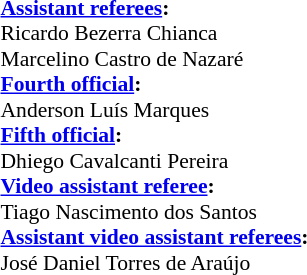<table width=50% style="font-size: 90%">
<tr>
<td><br><strong><a href='#'>Assistant referees</a>:</strong>
<br>Ricardo Bezerra Chianca
<br>Marcelino Castro de Nazaré
<br><strong><a href='#'>Fourth official</a>:</strong>
<br>Anderson Luís Marques
<br><strong><a href='#'>Fifth official</a>:</strong>
<br>Dhiego Cavalcanti Pereira
<br><strong><a href='#'>Video assistant referee</a>:</strong>
<br>Tiago Nascimento dos Santos
<br><strong><a href='#'>Assistant video assistant referees</a>:</strong>
<br>José Daniel Torres de Araújo</td>
</tr>
</table>
